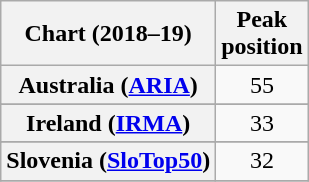<table class="wikitable sortable plainrowheaders" style="text-align:center">
<tr>
<th>Chart (2018–19)</th>
<th>Peak<br>position</th>
</tr>
<tr>
<th scope="row">Australia (<a href='#'>ARIA</a>)</th>
<td>55</td>
</tr>
<tr>
</tr>
<tr>
</tr>
<tr>
</tr>
<tr>
</tr>
<tr>
<th scope="row">Ireland (<a href='#'>IRMA</a>)</th>
<td>33</td>
</tr>
<tr>
</tr>
<tr>
<th scope="row">Slovenia (<a href='#'>SloTop50</a>)</th>
<td>32</td>
</tr>
<tr>
</tr>
</table>
